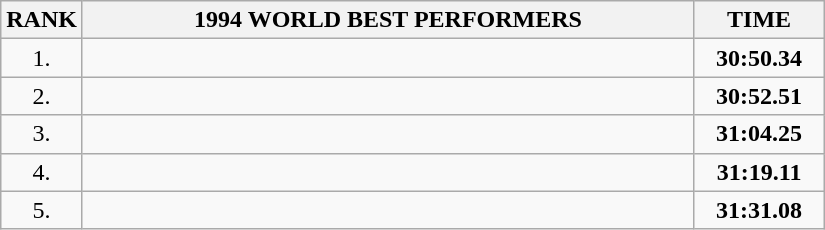<table class=wikitable>
<tr>
<th>RANK</th>
<th align="center" style="width: 25em">1994 WORLD BEST PERFORMERS</th>
<th align="center" style="width: 5em">TIME</th>
</tr>
<tr>
<td align="center">1.</td>
<td></td>
<td align="center"><strong>30:50.34</strong></td>
</tr>
<tr>
<td align="center">2.</td>
<td></td>
<td align="center"><strong>30:52.51</strong></td>
</tr>
<tr>
<td align="center">3.</td>
<td></td>
<td align="center"><strong>31:04.25</strong></td>
</tr>
<tr>
<td align="center">4.</td>
<td></td>
<td align="center"><strong>31:19.11</strong></td>
</tr>
<tr>
<td align="center">5.</td>
<td></td>
<td align="center"><strong>31:31.08</strong></td>
</tr>
</table>
